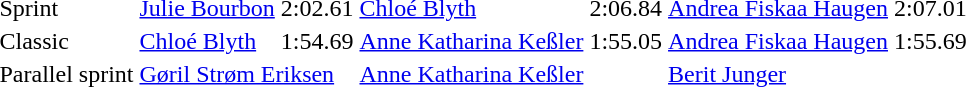<table>
<tr>
<td>Sprint</td>
<td> <a href='#'>Julie Bourbon</a></td>
<td>2:02.61</td>
<td> <a href='#'>Chloé Blyth</a></td>
<td>2:06.84</td>
<td> <a href='#'>Andrea Fiskaa Haugen</a></td>
<td>2:07.01</td>
</tr>
<tr>
<td>Classic</td>
<td> <a href='#'>Chloé Blyth</a></td>
<td>1:54.69</td>
<td> <a href='#'>Anne Katharina Keßler</a></td>
<td>1:55.05</td>
<td> <a href='#'>Andrea Fiskaa Haugen</a></td>
<td>1:55.69</td>
</tr>
<tr>
<td>Parallel sprint</td>
<td colspan="2"> <a href='#'>Gøril Strøm Eriksen</a></td>
<td colspan="2"> <a href='#'>Anne Katharina Keßler</a></td>
<td colspan="2"> <a href='#'>Berit Junger</a></td>
</tr>
</table>
